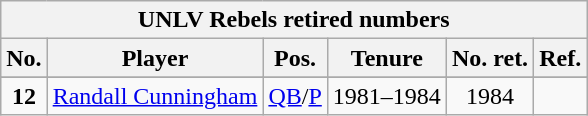<table class="wikitable" style="text-align:center">
<tr>
<th colspan=6 style =><strong>UNLV Rebels retired numbers</strong></th>
</tr>
<tr>
<th style = >No.</th>
<th style = >Player</th>
<th style = >Pos.</th>
<th style = >Tenure</th>
<th style = >No. ret.</th>
<th style = >Ref.</th>
</tr>
<tr>
</tr>
<tr>
<td><strong>12</strong></td>
<td><a href='#'>Randall Cunningham</a></td>
<td><a href='#'>QB</a>/<a href='#'>P</a></td>
<td>1981–1984</td>
<td>1984</td>
<td></td>
</tr>
</table>
